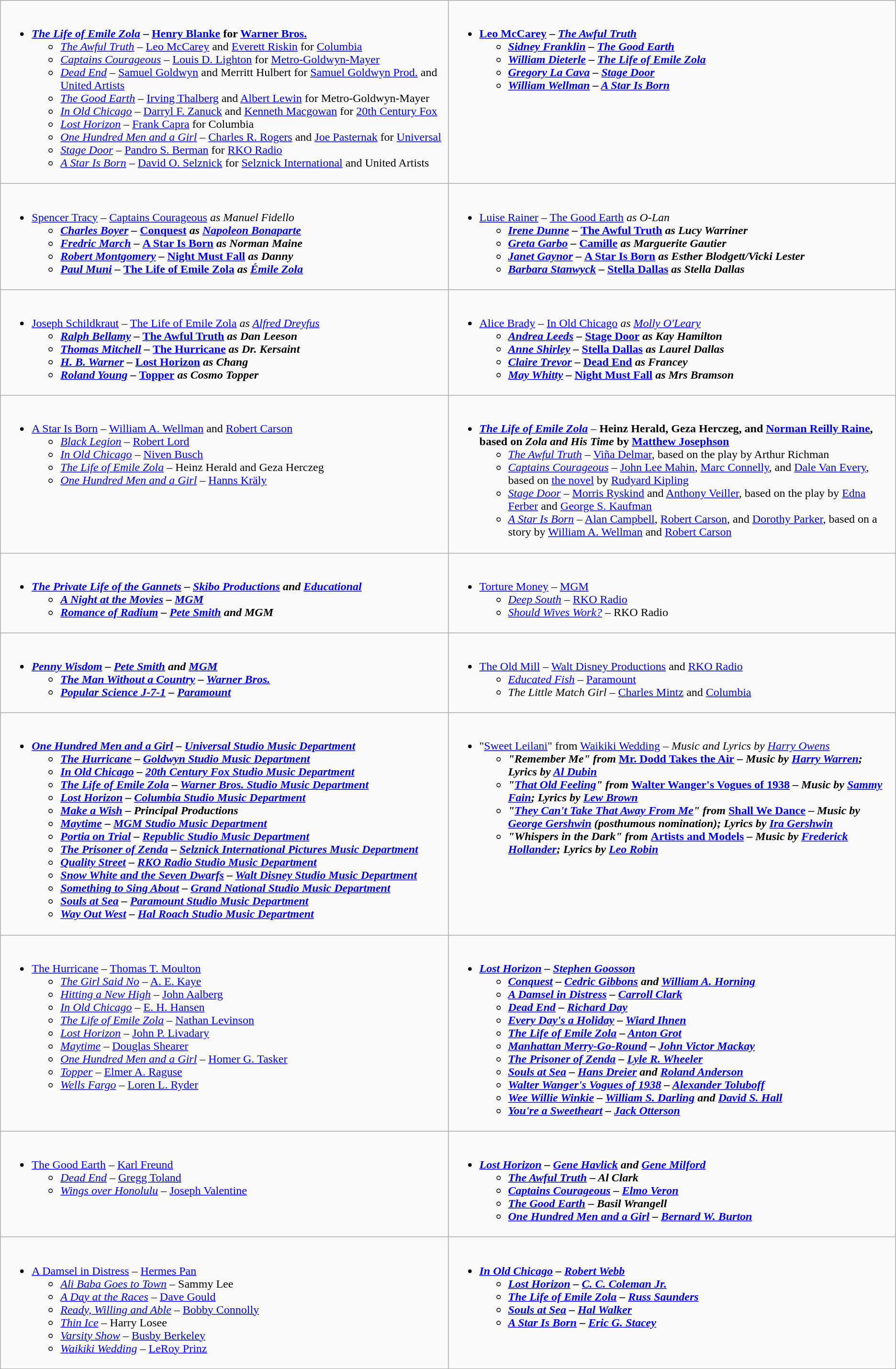<table class=wikitable>
<tr>
<td valign="top" width="50%"><br><ul><li><strong><em><a href='#'>The Life of Emile Zola</a></em></strong> <strong>– <a href='#'>Henry Blanke</a> for <a href='#'>Warner Bros.</a></strong><ul><li><em><a href='#'>The Awful Truth</a></em> – <a href='#'>Leo McCarey</a> and <a href='#'>Everett Riskin</a> for <a href='#'>Columbia</a></li><li><em><a href='#'>Captains Courageous</a></em> – <a href='#'>Louis D. Lighton</a> for <a href='#'>Metro-Goldwyn-Mayer</a></li><li><em><a href='#'>Dead End</a></em> – <a href='#'>Samuel Goldwyn</a> and Merritt Hulbert for <a href='#'>Samuel Goldwyn Prod.</a> and <a href='#'>United Artists</a></li><li><em><a href='#'>The Good Earth</a></em> – <a href='#'>Irving Thalberg</a> and <a href='#'>Albert Lewin</a> for Metro-Goldwyn-Mayer</li><li><em><a href='#'>In Old Chicago</a> –</em> <a href='#'>Darryl F. Zanuck</a> and <a href='#'>Kenneth Macgowan</a> for <a href='#'>20th Century Fox</a></li><li><em><a href='#'>Lost Horizon</a></em> – <a href='#'>Frank Capra</a> for Columbia</li><li><em><a href='#'>One Hundred Men and a Girl</a></em> – <a href='#'>Charles R. Rogers</a> and <a href='#'>Joe Pasternak</a> for <a href='#'>Universal</a></li><li><em><a href='#'>Stage Door</a></em> – <a href='#'>Pandro S. Berman</a> for <a href='#'>RKO Radio</a></li><li><em><a href='#'>A Star Is Born</a></em> – <a href='#'>David O. Selznick</a> for <a href='#'>Selznick International</a> and United Artists</li></ul></li></ul></td>
<td valign="top" width="50%"><br><ul><li><strong><a href='#'>Leo McCarey</a> – <em><a href='#'>The Awful Truth</a><strong><em><ul><li><a href='#'>Sidney Franklin</a> – </em><a href='#'>The Good Earth</a><em></li><li><a href='#'>William Dieterle</a> – </em><a href='#'>The Life of Emile Zola</a><em></li><li><a href='#'>Gregory La Cava</a> – </em><a href='#'>Stage Door</a><em></li><li><a href='#'>William Wellman</a> – </em><a href='#'>A Star Is Born</a><em></li></ul></li></ul></td>
</tr>
<tr>
<td valign="top" width="50%"><br><ul><li></strong><a href='#'>Spencer Tracy</a> – </em><a href='#'>Captains Courageous</a><em> as Manuel Fidello<strong><ul><li><a href='#'>Charles Boyer</a> – </em><a href='#'>Conquest</a><em> as <a href='#'>Napoleon Bonaparte</a></li><li><a href='#'>Fredric March</a> – </em><a href='#'>A Star Is Born</a><em> as Norman Maine</li><li><a href='#'>Robert Montgomery</a> – </em><a href='#'>Night Must Fall</a><em> as Danny</li><li><a href='#'>Paul Muni</a> – </em><a href='#'>The Life of Emile Zola</a><em> as <a href='#'>Émile Zola</a></li></ul></li></ul></td>
<td valign="top" width="50%"><br><ul><li></strong><a href='#'>Luise Rainer</a> – </em><a href='#'>The Good Earth</a><em> as O-Lan<strong><ul><li><a href='#'>Irene Dunne</a> – </em><a href='#'>The Awful Truth</a><em> as Lucy Warriner</li><li><a href='#'>Greta Garbo</a> – </em><a href='#'>Camille</a><em> as Marguerite Gautier</li><li><a href='#'>Janet Gaynor</a> – </em><a href='#'>A Star Is Born</a><em> as Esther Blodgett/Vicki Lester</li><li><a href='#'>Barbara Stanwyck</a> – </em><a href='#'>Stella Dallas</a><em> as Stella Dallas</li></ul></li></ul></td>
</tr>
<tr>
<td valign="top" width="50%"><br><ul><li></strong><a href='#'>Joseph Schildkraut</a> – </em><a href='#'>The Life of Emile Zola</a><em> as <a href='#'>Alfred Dreyfus</a><strong><ul><li><a href='#'>Ralph Bellamy</a> – </em><a href='#'>The Awful Truth</a><em> as Dan Leeson</li><li><a href='#'>Thomas Mitchell</a> – </em><a href='#'>The Hurricane</a><em> as Dr. Kersaint</li><li><a href='#'>H. B. Warner</a> – </em><a href='#'>Lost Horizon</a><em> as Chang</li><li><a href='#'>Roland Young</a> – </em><a href='#'>Topper</a><em> as Cosmo Topper</li></ul></li></ul></td>
<td valign="top" width="50%"><br><ul><li></strong><a href='#'>Alice Brady</a> – </em><a href='#'>In Old Chicago</a><em> as <a href='#'>Molly O'Leary</a><strong><ul><li><a href='#'>Andrea Leeds</a> – </em><a href='#'>Stage Door</a><em> as Kay Hamilton</li><li><a href='#'>Anne Shirley</a> – </em><a href='#'>Stella Dallas</a><em> as Laurel Dallas</li><li><a href='#'>Claire Trevor</a> – </em><a href='#'>Dead End</a><em> as Francey</li><li><a href='#'>May Whitty</a> – </em><a href='#'>Night Must Fall</a><em> as Mrs Bramson</li></ul></li></ul></td>
</tr>
<tr>
<td valign="top" width="50%"><br><ul><li></em></strong><a href='#'>A Star Is Born</a></em> – <a href='#'>William A. Wellman</a> and <a href='#'>Robert Carson</a></strong><ul><li><em><a href='#'>Black Legion</a></em> – <a href='#'>Robert Lord</a></li><li><em><a href='#'>In Old Chicago</a></em> – <a href='#'>Niven Busch</a></li><li><em><a href='#'>The Life of Emile Zola</a></em> – Heinz Herald and Geza Herczeg</li><li><em><a href='#'>One Hundred Men and a Girl</a></em> – <a href='#'>Hanns Kräly</a></li></ul></li></ul></td>
<td valign="top" width="50%"><br><ul><li><strong><em><a href='#'>The Life of Emile Zola</a></em></strong> – <strong>Heinz Herald, Geza Herczeg, and <a href='#'>Norman Reilly Raine</a>, based on <em>Zola and His Time</em> by <a href='#'>Matthew Josephson</a></strong><ul><li><em><a href='#'>The Awful Truth</a></em> – <a href='#'>Viña Delmar</a>, based on the play by Arthur Richman</li><li><em><a href='#'>Captains Courageous</a></em> – <a href='#'>John Lee Mahin</a>, <a href='#'>Marc Connelly</a>, and <a href='#'>Dale Van Every</a>, based on <a href='#'>the novel</a> by <a href='#'>Rudyard Kipling</a></li><li><em><a href='#'>Stage Door</a></em> – <a href='#'>Morris Ryskind</a> and <a href='#'>Anthony Veiller</a>, based on the play by <a href='#'>Edna Ferber</a> and <a href='#'>George S. Kaufman</a></li><li><em><a href='#'>A Star Is Born</a></em> – <a href='#'>Alan Campbell</a>, <a href='#'>Robert Carson</a>, and <a href='#'>Dorothy Parker</a>, based on a story by <a href='#'>William A. Wellman</a> and <a href='#'>Robert Carson</a></li></ul></li></ul></td>
</tr>
<tr>
<td valign="top" width="50%"><br><ul><li><strong><em><a href='#'>The Private Life of the Gannets</a><em> – <a href='#'>Skibo Productions</a> and <a href='#'>Educational</a><strong><ul><li></em><a href='#'>A Night at the Movies</a><em> – <a href='#'>MGM</a></li><li></em><a href='#'>Romance of Radium</a><em> – <a href='#'>Pete Smith</a> and MGM</li></ul></li></ul></td>
<td valign="top" width="50%"><br><ul><li></em></strong><a href='#'>Torture Money</a></em> – <a href='#'>MGM</a></strong><ul><li><em><a href='#'>Deep South</a></em> – <a href='#'>RKO Radio</a></li><li><em><a href='#'>Should Wives Work?</a></em> – RKO Radio</li></ul></li></ul></td>
</tr>
<tr>
<td valign="top" width="50%"><br><ul><li><strong><em><a href='#'>Penny Wisdom</a><em> – <a href='#'>Pete Smith</a> and <a href='#'>MGM</a><strong><ul><li></em><a href='#'>The Man Without a Country</a><em> – <a href='#'>Warner Bros.</a></li><li></em><a href='#'>Popular Science J-7-1</a><em> – <a href='#'>Paramount</a></li></ul></li></ul></td>
<td valign="top" width="50%"><br><ul><li></em></strong><a href='#'>The Old Mill</a></em> – <a href='#'>Walt Disney Productions</a> and <a href='#'>RKO Radio</a></strong><ul><li><em><a href='#'>Educated Fish</a></em> – <a href='#'>Paramount</a></li><li><em>The Little Match Girl</em> – <a href='#'>Charles Mintz</a> and <a href='#'>Columbia</a></li></ul></li></ul></td>
</tr>
<tr>
<td valign="top" width="50%"><br><ul><li><strong><em><a href='#'>One Hundred Men and a Girl</a><em> – <a href='#'>Universal Studio Music Department</a><strong><ul><li></em><a href='#'>The Hurricane</a><em> – <a href='#'>Goldwyn Studio Music Department</a></li><li></em><a href='#'>In Old Chicago</a><em> – <a href='#'>20th Century Fox Studio Music Department</a></li><li></em><a href='#'>The Life of Emile Zola</a><em> – <a href='#'>Warner Bros. Studio Music Department</a></li><li></em><a href='#'>Lost Horizon</a><em> – <a href='#'>Columbia Studio Music Department</a></li><li></em><a href='#'>Make a Wish</a><em> – Principal Productions</li><li></em><a href='#'>Maytime</a><em> – <a href='#'>MGM Studio Music Department</a></li><li></em><a href='#'>Portia on Trial</a><em> – <a href='#'>Republic Studio Music Department</a></li><li></em><a href='#'>The Prisoner of Zenda</a><em> – <a href='#'>Selznick International Pictures Music Department</a></li><li></em><a href='#'>Quality Street</a><em> – <a href='#'>RKO Radio Studio Music Department</a></li><li></em><a href='#'>Snow White and the Seven Dwarfs</a><em> – <a href='#'>Walt Disney Studio Music Department</a></li><li></em><a href='#'>Something to Sing About</a><em> – <a href='#'>Grand National Studio Music Department</a></li><li></em><a href='#'>Souls at Sea</a><em> – <a href='#'>Paramount Studio Music Department</a></li><li></em><a href='#'>Way Out West</a><em> – <a href='#'>Hal Roach Studio Music Department</a></li></ul></li></ul></td>
<td valign="top" width="50%"><br><ul><li></strong>"<a href='#'>Sweet Leilani</a>" from </em><a href='#'>Waikiki Wedding</a><em> – Music and Lyrics by <a href='#'>Harry Owens</a><strong><ul><li>"Remember Me" from </em><a href='#'>Mr. Dodd Takes the Air</a><em> – Music by <a href='#'>Harry Warren</a>; Lyrics by <a href='#'>Al Dubin</a></li><li>"<a href='#'>That Old Feeling</a>" from </em><a href='#'>Walter Wanger's Vogues of 1938</a><em> – Music by <a href='#'>Sammy Fain</a>; Lyrics by <a href='#'>Lew Brown</a></li><li>"<a href='#'>They Can't Take That Away From Me</a>" from </em><a href='#'>Shall We Dance</a><em> – Music by <a href='#'>George Gershwin</a> (posthumous nomination); Lyrics by <a href='#'>Ira Gershwin</a></li><li>"Whispers in the Dark" from </em><a href='#'>Artists and Models</a><em> – Music by <a href='#'>Frederick Hollander</a>; Lyrics by <a href='#'>Leo Robin</a></li></ul></li></ul></td>
</tr>
<tr>
<td valign="top" width="50%"><br><ul><li></em></strong><a href='#'>The Hurricane</a></em> – <a href='#'>Thomas T. Moulton</a></strong><ul><li><em><a href='#'>The Girl Said No</a></em> – <a href='#'>A. E. Kaye</a></li><li><em><a href='#'>Hitting a New High</a></em> – <a href='#'>John Aalberg</a></li><li><em><a href='#'>In Old Chicago</a></em> – <a href='#'>E. H. Hansen</a></li><li><em><a href='#'>The Life of Emile Zola</a></em> – <a href='#'>Nathan Levinson</a></li><li><em><a href='#'>Lost Horizon</a></em> – <a href='#'>John P. Livadary</a></li><li><em><a href='#'>Maytime</a></em> – <a href='#'>Douglas Shearer</a></li><li><em><a href='#'>One Hundred Men and a Girl</a></em> – <a href='#'>Homer G. Tasker</a></li><li><em><a href='#'>Topper</a></em> – <a href='#'>Elmer A. Raguse</a></li><li><em><a href='#'>Wells Fargo</a></em> – <a href='#'>Loren L. Ryder</a></li></ul></li></ul></td>
<td valign="top" width="50%"><br><ul><li><strong><em><a href='#'>Lost Horizon</a><em> – <a href='#'>Stephen Goosson</a><strong><ul><li></em><a href='#'>Conquest</a><em> – <a href='#'>Cedric Gibbons</a> and <a href='#'>William A. Horning</a></li><li></em><a href='#'>A Damsel in Distress</a><em> – <a href='#'>Carroll Clark</a></li><li></em><a href='#'>Dead End</a><em> – <a href='#'>Richard Day</a></li><li></em><a href='#'>Every Day's a Holiday</a><em> – <a href='#'>Wiard Ihnen</a></li><li></em><a href='#'>The Life of Emile Zola</a><em> – <a href='#'>Anton Grot</a></li><li></em><a href='#'>Manhattan Merry-Go-Round</a><em> – <a href='#'>John Victor Mackay</a></li><li></em><a href='#'>The Prisoner of Zenda</a><em> – <a href='#'>Lyle R. Wheeler</a></li><li></em><a href='#'>Souls at Sea</a><em> – <a href='#'>Hans Dreier</a> and <a href='#'>Roland Anderson</a></li><li></em><a href='#'>Walter Wanger's Vogues of 1938</a><em> – <a href='#'>Alexander Toluboff</a></li><li></em><a href='#'>Wee Willie Winkie</a><em> – <a href='#'>William S. Darling</a> and <a href='#'>David S. Hall</a></li><li></em><a href='#'>You're a Sweetheart</a><em> – <a href='#'>Jack Otterson</a></li></ul></li></ul></td>
</tr>
<tr>
<td valign="top" width="50%"><br><ul><li></em></strong><a href='#'>The Good Earth</a></em> – <a href='#'>Karl Freund</a></strong><ul><li><em><a href='#'>Dead End</a></em> – <a href='#'>Gregg Toland</a></li><li><em><a href='#'>Wings over Honolulu</a></em> – <a href='#'>Joseph Valentine</a></li></ul></li></ul></td>
<td valign="top" width="50%"><br><ul><li><strong><em><a href='#'>Lost Horizon</a><em> – <a href='#'>Gene Havlick</a> and <a href='#'>Gene Milford</a><strong><ul><li></em><a href='#'>The Awful Truth</a><em> – Al Clark</li><li></em><a href='#'>Captains Courageous</a><em> – <a href='#'>Elmo Veron</a></li><li></em><a href='#'>The Good Earth</a><em> – Basil Wrangell</li><li></em><a href='#'>One Hundred Men and a Girl</a><em> – <a href='#'>Bernard W. Burton</a></li></ul></li></ul></td>
</tr>
<tr>
<td valign="top" width="50%"><br><ul><li></em></strong><a href='#'>A Damsel in Distress</a></em> – <a href='#'>Hermes Pan</a></strong><ul><li><em><a href='#'>Ali Baba Goes to Town</a></em> – Sammy Lee</li><li><em><a href='#'>A Day at the Races</a></em> – <a href='#'>Dave Gould</a></li><li><em><a href='#'>Ready, Willing and Able</a></em> – <a href='#'>Bobby Connolly</a></li><li><em><a href='#'>Thin Ice</a></em> – Harry Losee</li><li><em><a href='#'>Varsity Show</a></em> – <a href='#'>Busby Berkeley</a></li><li><em><a href='#'>Waikiki Wedding</a></em> – <a href='#'>LeRoy Prinz</a></li></ul></li></ul></td>
<td valign="top" width="50%"><br><ul><li><strong><em><a href='#'>In Old Chicago</a><em> – <a href='#'>Robert Webb</a><strong><ul><li></em><a href='#'>Lost Horizon</a><em> – <a href='#'>C. C. Coleman Jr.</a></li><li></em><a href='#'>The Life of Emile Zola</a><em> – <a href='#'>Russ Saunders</a></li><li></em><a href='#'>Souls at Sea</a><em> – <a href='#'>Hal Walker</a></li><li></em><a href='#'>A Star Is Born</a><em> – <a href='#'>Eric G. Stacey</a></li></ul></li></ul></td>
</tr>
</table>
